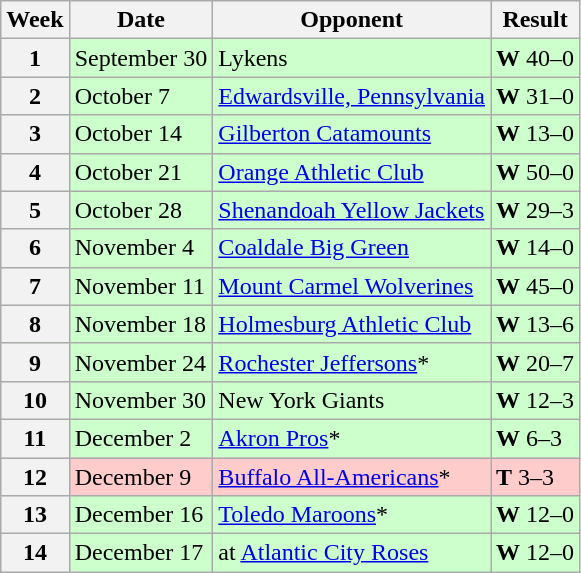<table class="wikitable">
<tr>
<th>Week</th>
<th>Date</th>
<th>Opponent</th>
<th>Result</th>
</tr>
<tr style="background:#cfc">
<th>1</th>
<td>September 30</td>
<td>Lykens</td>
<td><strong>W</strong> 40–0</td>
</tr>
<tr style="background:#cfc">
<th>2</th>
<td>October 7</td>
<td><a href='#'>Edwardsville, Pennsylvania</a></td>
<td><strong>W</strong> 31–0</td>
</tr>
<tr style="background:#cfc">
<th>3</th>
<td>October 14</td>
<td><a href='#'>Gilberton Catamounts</a></td>
<td><strong>W</strong> 13–0</td>
</tr>
<tr style="background:#cfc">
<th>4</th>
<td>October 21</td>
<td><a href='#'>Orange Athletic Club</a></td>
<td><strong>W</strong> 50–0</td>
</tr>
<tr style="background:#cfc">
<th>5</th>
<td>October 28</td>
<td><a href='#'>Shenandoah Yellow Jackets</a></td>
<td><strong>W</strong> 29–3</td>
</tr>
<tr style="background:#cfc">
<th>6</th>
<td>November 4</td>
<td><a href='#'>Coaldale Big Green</a></td>
<td><strong>W</strong> 14–0</td>
</tr>
<tr style="background:#cfc">
<th>7</th>
<td>November 11</td>
<td><a href='#'>Mount Carmel Wolverines</a></td>
<td><strong>W</strong> 45–0</td>
</tr>
<tr style="background:#cfc">
<th>8</th>
<td>November 18</td>
<td><a href='#'>Holmesburg Athletic Club</a></td>
<td><strong>W</strong> 13–6</td>
</tr>
<tr style="background:#cfc">
<th>9</th>
<td>November 24</td>
<td><a href='#'>Rochester Jeffersons</a>*</td>
<td><strong>W</strong> 20–7</td>
</tr>
<tr style="background:#cfc">
<th>10</th>
<td>November 30</td>
<td>New York Giants</td>
<td><strong>W</strong> 12–3</td>
</tr>
<tr style="background:#cfc">
<th>11</th>
<td>December 2</td>
<td><a href='#'>Akron Pros</a>*</td>
<td><strong>W</strong> 6–3</td>
</tr>
<tr style="background:#fcc">
<th>12</th>
<td>December 9</td>
<td><a href='#'>Buffalo All-Americans</a>*</td>
<td><strong>T</strong> 3–3</td>
</tr>
<tr style="background:#cfc">
<th>13</th>
<td>December 16</td>
<td><a href='#'>Toledo Maroons</a>*</td>
<td><strong>W</strong> 12–0</td>
</tr>
<tr style="background:#cfc">
<th>14</th>
<td>December 17</td>
<td>at <a href='#'>Atlantic City Roses</a></td>
<td><strong>W</strong> 12–0</td>
</tr>
</table>
